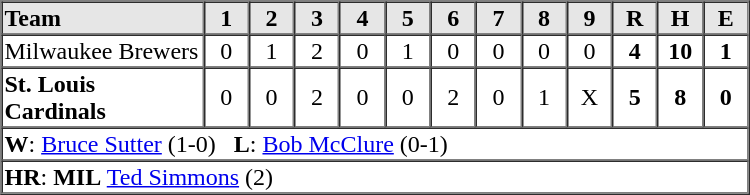<table border=1 cellspacing=0 width=500 style="margin-left:3em;">
<tr style="text-align:center; background-color:#e6e6e6;">
<th align=left width=125>Team</th>
<th width=25>1</th>
<th width=25>2</th>
<th width=25>3</th>
<th width=25>4</th>
<th width=25>5</th>
<th width=25>6</th>
<th width=25>7</th>
<th width=25>8</th>
<th width=25>9</th>
<th width=25>R</th>
<th width=25>H</th>
<th width=25>E</th>
</tr>
<tr style="text-align:center;">
<td align=left>Milwaukee Brewers</td>
<td>0</td>
<td>1</td>
<td>2</td>
<td>0</td>
<td>1</td>
<td>0</td>
<td>0</td>
<td>0</td>
<td>0</td>
<td><strong>4</strong></td>
<td><strong>10</strong></td>
<td><strong>1</strong></td>
</tr>
<tr style="text-align:center;">
<td align=left><strong>St. Louis Cardinals</strong></td>
<td>0</td>
<td>0</td>
<td>2</td>
<td>0</td>
<td>0</td>
<td>2</td>
<td>0</td>
<td>1</td>
<td>X</td>
<td><strong>5</strong></td>
<td><strong>8</strong></td>
<td><strong>0</strong></td>
</tr>
<tr style="text-align:left;">
<td colspan=13><strong>W</strong>: <a href='#'>Bruce Sutter</a> (1-0)   <strong>L</strong>: <a href='#'>Bob McClure</a> (0-1)</td>
</tr>
<tr style="text-align:left;">
<td colspan=13><strong>HR</strong>:  <strong>MIL</strong>  <a href='#'>Ted Simmons</a> (2)</td>
</tr>
</table>
